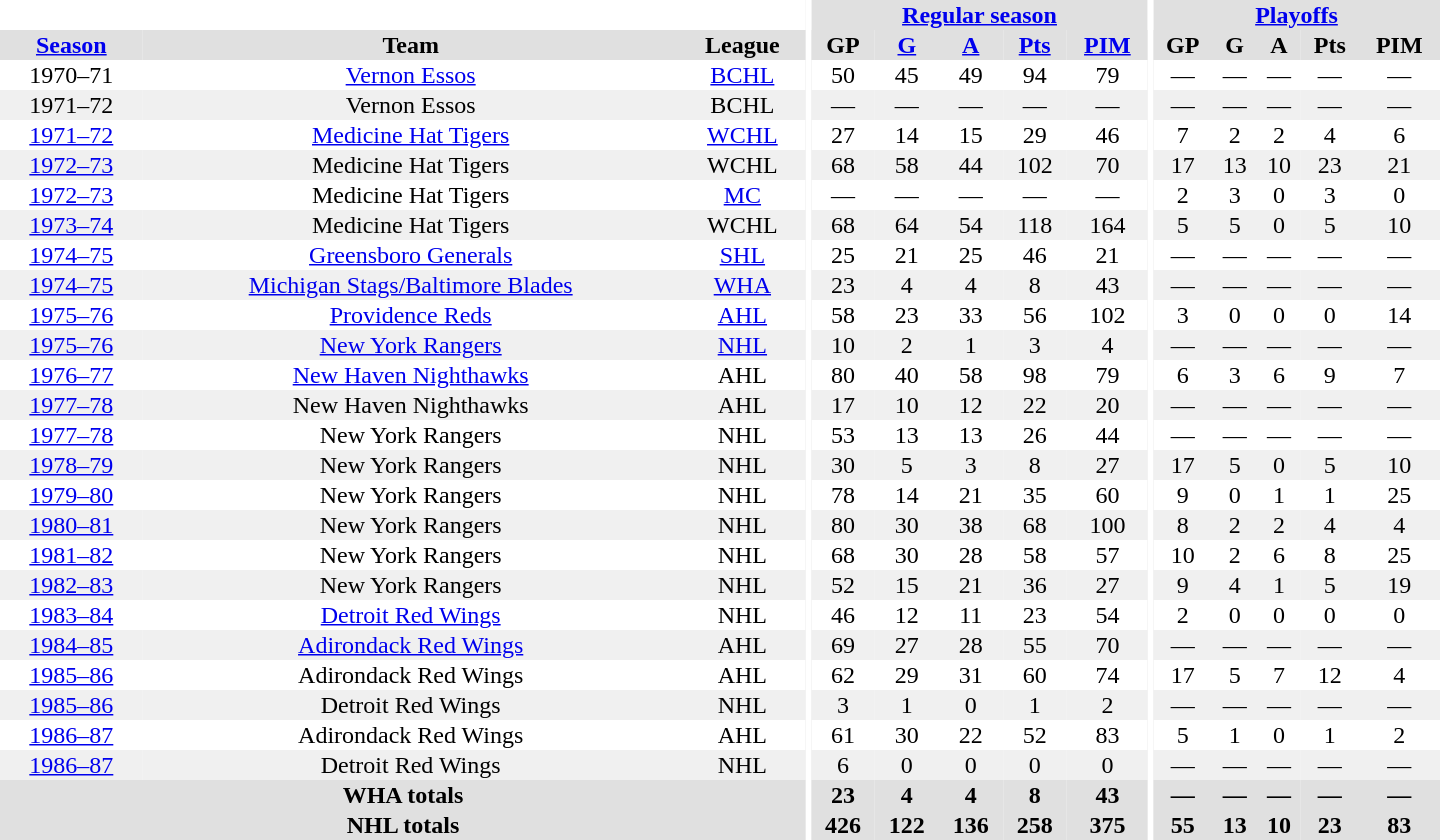<table border="0" cellpadding="1" cellspacing="0" style="text-align:center; width:60em">
<tr bgcolor="#e0e0e0">
<th colspan="3" bgcolor="#ffffff"></th>
<th rowspan="100" bgcolor="#ffffff"></th>
<th colspan="5"><a href='#'>Regular season</a></th>
<th rowspan="100" bgcolor="#ffffff"></th>
<th colspan="5"><a href='#'>Playoffs</a></th>
</tr>
<tr bgcolor="#e0e0e0">
<th><a href='#'>Season</a></th>
<th>Team</th>
<th>League</th>
<th>GP</th>
<th><a href='#'>G</a></th>
<th><a href='#'>A</a></th>
<th><a href='#'>Pts</a></th>
<th><a href='#'>PIM</a></th>
<th>GP</th>
<th>G</th>
<th>A</th>
<th>Pts</th>
<th>PIM</th>
</tr>
<tr>
<td>1970–71</td>
<td><a href='#'>Vernon Essos</a></td>
<td><a href='#'>BCHL</a></td>
<td>50</td>
<td>45</td>
<td>49</td>
<td>94</td>
<td>79</td>
<td>—</td>
<td>—</td>
<td>—</td>
<td>—</td>
<td>—</td>
</tr>
<tr bgcolor="#f0f0f0">
<td>1971–72</td>
<td>Vernon Essos</td>
<td>BCHL</td>
<td>—</td>
<td>—</td>
<td>—</td>
<td>—</td>
<td>—</td>
<td>—</td>
<td>—</td>
<td>—</td>
<td>—</td>
<td>—</td>
</tr>
<tr>
<td><a href='#'>1971–72</a></td>
<td><a href='#'>Medicine Hat Tigers</a></td>
<td><a href='#'>WCHL</a></td>
<td>27</td>
<td>14</td>
<td>15</td>
<td>29</td>
<td>46</td>
<td>7</td>
<td>2</td>
<td>2</td>
<td>4</td>
<td>6</td>
</tr>
<tr bgcolor="#f0f0f0">
<td><a href='#'>1972–73</a></td>
<td>Medicine Hat Tigers</td>
<td>WCHL</td>
<td>68</td>
<td>58</td>
<td>44</td>
<td>102</td>
<td>70</td>
<td>17</td>
<td>13</td>
<td>10</td>
<td>23</td>
<td>21</td>
</tr>
<tr>
<td><a href='#'>1972–73</a></td>
<td>Medicine Hat Tigers</td>
<td><a href='#'>MC</a></td>
<td>—</td>
<td>—</td>
<td>—</td>
<td>—</td>
<td>—</td>
<td>2</td>
<td>3</td>
<td>0</td>
<td>3</td>
<td>0</td>
</tr>
<tr bgcolor="#f0f0f0">
<td><a href='#'>1973–74</a></td>
<td>Medicine Hat Tigers</td>
<td>WCHL</td>
<td>68</td>
<td>64</td>
<td>54</td>
<td>118</td>
<td>164</td>
<td>5</td>
<td>5</td>
<td>0</td>
<td>5</td>
<td>10</td>
</tr>
<tr>
<td><a href='#'>1974–75</a></td>
<td><a href='#'>Greensboro Generals</a></td>
<td><a href='#'>SHL</a></td>
<td>25</td>
<td>21</td>
<td>25</td>
<td>46</td>
<td>21</td>
<td>—</td>
<td>—</td>
<td>—</td>
<td>—</td>
<td>—</td>
</tr>
<tr bgcolor="#f0f0f0">
<td><a href='#'>1974–75</a></td>
<td><a href='#'>Michigan Stags/Baltimore Blades</a></td>
<td><a href='#'>WHA</a></td>
<td>23</td>
<td>4</td>
<td>4</td>
<td>8</td>
<td>43</td>
<td>—</td>
<td>—</td>
<td>—</td>
<td>—</td>
<td>—</td>
</tr>
<tr>
<td><a href='#'>1975–76</a></td>
<td><a href='#'>Providence Reds</a></td>
<td><a href='#'>AHL</a></td>
<td>58</td>
<td>23</td>
<td>33</td>
<td>56</td>
<td>102</td>
<td>3</td>
<td>0</td>
<td>0</td>
<td>0</td>
<td>14</td>
</tr>
<tr bgcolor="#f0f0f0">
<td><a href='#'>1975–76</a></td>
<td><a href='#'>New York Rangers</a></td>
<td><a href='#'>NHL</a></td>
<td>10</td>
<td>2</td>
<td>1</td>
<td>3</td>
<td>4</td>
<td>—</td>
<td>—</td>
<td>—</td>
<td>—</td>
<td>—</td>
</tr>
<tr>
<td><a href='#'>1976–77</a></td>
<td><a href='#'>New Haven Nighthawks</a></td>
<td>AHL</td>
<td>80</td>
<td>40</td>
<td>58</td>
<td>98</td>
<td>79</td>
<td>6</td>
<td>3</td>
<td>6</td>
<td>9</td>
<td>7</td>
</tr>
<tr bgcolor="#f0f0f0">
<td><a href='#'>1977–78</a></td>
<td>New Haven Nighthawks</td>
<td>AHL</td>
<td>17</td>
<td>10</td>
<td>12</td>
<td>22</td>
<td>20</td>
<td>—</td>
<td>—</td>
<td>—</td>
<td>—</td>
<td>—</td>
</tr>
<tr>
<td><a href='#'>1977–78</a></td>
<td>New York Rangers</td>
<td>NHL</td>
<td>53</td>
<td>13</td>
<td>13</td>
<td>26</td>
<td>44</td>
<td>—</td>
<td>—</td>
<td>—</td>
<td>—</td>
<td>—</td>
</tr>
<tr bgcolor="#f0f0f0">
<td><a href='#'>1978–79</a></td>
<td>New York Rangers</td>
<td>NHL</td>
<td>30</td>
<td>5</td>
<td>3</td>
<td>8</td>
<td>27</td>
<td>17</td>
<td>5</td>
<td>0</td>
<td>5</td>
<td>10</td>
</tr>
<tr>
<td><a href='#'>1979–80</a></td>
<td>New York Rangers</td>
<td>NHL</td>
<td>78</td>
<td>14</td>
<td>21</td>
<td>35</td>
<td>60</td>
<td>9</td>
<td>0</td>
<td>1</td>
<td>1</td>
<td>25</td>
</tr>
<tr bgcolor="#f0f0f0">
<td><a href='#'>1980–81</a></td>
<td>New York Rangers</td>
<td>NHL</td>
<td>80</td>
<td>30</td>
<td>38</td>
<td>68</td>
<td>100</td>
<td>8</td>
<td>2</td>
<td>2</td>
<td>4</td>
<td>4</td>
</tr>
<tr>
<td><a href='#'>1981–82</a></td>
<td>New York Rangers</td>
<td>NHL</td>
<td>68</td>
<td>30</td>
<td>28</td>
<td>58</td>
<td>57</td>
<td>10</td>
<td>2</td>
<td>6</td>
<td>8</td>
<td>25</td>
</tr>
<tr bgcolor="#f0f0f0">
<td><a href='#'>1982–83</a></td>
<td>New York Rangers</td>
<td>NHL</td>
<td>52</td>
<td>15</td>
<td>21</td>
<td>36</td>
<td>27</td>
<td>9</td>
<td>4</td>
<td>1</td>
<td>5</td>
<td>19</td>
</tr>
<tr>
<td><a href='#'>1983–84</a></td>
<td><a href='#'>Detroit Red Wings</a></td>
<td>NHL</td>
<td>46</td>
<td>12</td>
<td>11</td>
<td>23</td>
<td>54</td>
<td>2</td>
<td>0</td>
<td>0</td>
<td>0</td>
<td>0</td>
</tr>
<tr bgcolor="#f0f0f0">
<td><a href='#'>1984–85</a></td>
<td><a href='#'>Adirondack Red Wings</a></td>
<td>AHL</td>
<td>69</td>
<td>27</td>
<td>28</td>
<td>55</td>
<td>70</td>
<td>—</td>
<td>—</td>
<td>—</td>
<td>—</td>
<td>—</td>
</tr>
<tr>
<td><a href='#'>1985–86</a></td>
<td>Adirondack Red Wings</td>
<td>AHL</td>
<td>62</td>
<td>29</td>
<td>31</td>
<td>60</td>
<td>74</td>
<td>17</td>
<td>5</td>
<td>7</td>
<td>12</td>
<td>4</td>
</tr>
<tr bgcolor="#f0f0f0">
<td><a href='#'>1985–86</a></td>
<td>Detroit Red Wings</td>
<td>NHL</td>
<td>3</td>
<td>1</td>
<td>0</td>
<td>1</td>
<td>2</td>
<td>—</td>
<td>—</td>
<td>—</td>
<td>—</td>
<td>—</td>
</tr>
<tr>
<td><a href='#'>1986–87</a></td>
<td>Adirondack Red Wings</td>
<td>AHL</td>
<td>61</td>
<td>30</td>
<td>22</td>
<td>52</td>
<td>83</td>
<td>5</td>
<td>1</td>
<td>0</td>
<td>1</td>
<td>2</td>
</tr>
<tr bgcolor="#f0f0f0">
<td><a href='#'>1986–87</a></td>
<td>Detroit Red Wings</td>
<td>NHL</td>
<td>6</td>
<td>0</td>
<td>0</td>
<td>0</td>
<td>0</td>
<td>—</td>
<td>—</td>
<td>—</td>
<td>—</td>
<td>—</td>
</tr>
<tr bgcolor="#e0e0e0">
<th colspan="3">WHA totals</th>
<th>23</th>
<th>4</th>
<th>4</th>
<th>8</th>
<th>43</th>
<th>—</th>
<th>—</th>
<th>—</th>
<th>—</th>
<th>—</th>
</tr>
<tr bgcolor="#e0e0e0">
<th colspan="3">NHL totals</th>
<th>426</th>
<th>122</th>
<th>136</th>
<th>258</th>
<th>375</th>
<th>55</th>
<th>13</th>
<th>10</th>
<th>23</th>
<th>83</th>
</tr>
</table>
